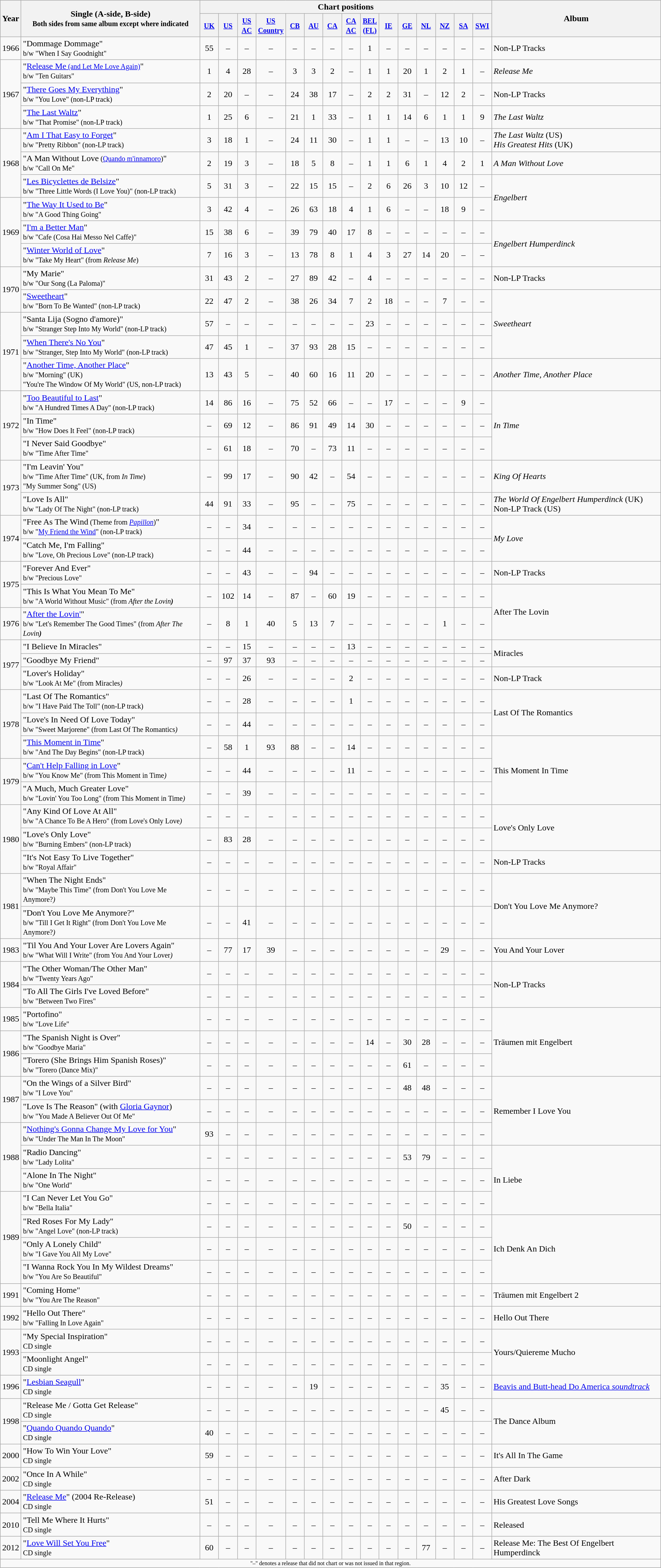<table class="wikitable">
<tr>
<th rowspan="2">Year</th>
<th rowspan="2">Single (A-side, B-side)<br><small>Both sides from same album except where indicated</small></th>
<th colspan="15">Chart positions</th>
<th rowspan="2">Album</th>
</tr>
<tr>
<th width="28"><small><a href='#'>UK</a></small></th>
<th width="28"><small><a href='#'>US</a></small></th>
<th width="28"><small><a href='#'>US<br>AC</a></small></th>
<th width="40"><small><a href='#'>US <br>Country</a></small></th>
<th width="28"><small><a href='#'>CB</a></small></th>
<th width="28"><small><a href='#'>AU</a></small></th>
<th width="28"><small><a href='#'>CA</a></small></th>
<th width="28"><small><a href='#'>CA<br>AC</a></small></th>
<th width="28"><small><a href='#'>BEL (FL)</a></small></th>
<th width="28"><small><a href='#'>IE</a></small></th>
<th width="28"><small><a href='#'>GE</a></small></th>
<th width="28"><small><a href='#'>NL</a></small></th>
<th width="28"><small><a href='#'>NZ</a><br></small></th>
<th width="28"><small><a href='#'>SA</a></small><br></th>
<th width="28"><small><a href='#'>SWI</a></small></th>
</tr>
<tr>
<td>1966</td>
<td>"Dommage Dommage"<br><small>b/w "When I Say Goodnight"</small></td>
<td style="text-align:center;">55</td>
<td style="text-align:center;">–</td>
<td style="text-align:center;">–</td>
<td style="text-align:center;">–</td>
<td style="text-align:center;">–</td>
<td style="text-align:center;">–</td>
<td style="text-align:center;">–</td>
<td style="text-align:center;">–</td>
<td style="text-align:center;">1</td>
<td style="text-align:center;">–</td>
<td style="text-align:center;">–</td>
<td style="text-align:center;">–</td>
<td style="text-align:center;">–</td>
<td style="text-align:center;">–</td>
<td style="text-align:center;">–</td>
<td>Non-LP Tracks</td>
</tr>
<tr>
<td rowspan="3">1967</td>
<td>"<a href='#'>Release Me<small> (and Let Me Love Again)</small></a>"<br><small>b/w "Ten Guitars"</small></td>
<td style="text-align:center;">1</td>
<td style="text-align:center;">4</td>
<td style="text-align:center;">28</td>
<td style="text-align:center;">–</td>
<td style="text-align:center;">3</td>
<td style="text-align:center;">3</td>
<td style="text-align:center;">2</td>
<td style="text-align:center;">–</td>
<td style="text-align:center;">1</td>
<td style="text-align:center;">1</td>
<td style="text-align:center;">20</td>
<td style="text-align:center;">1</td>
<td style="text-align:center;">2</td>
<td style="text-align:center;">1</td>
<td style="text-align:center;">–</td>
<td><em>Release Me</em></td>
</tr>
<tr>
<td>"<a href='#'>There Goes My Everything</a>"<br><small>b/w "You Love" (non-LP track)</small></td>
<td style="text-align:center;">2</td>
<td style="text-align:center;">20</td>
<td style="text-align:center;">–</td>
<td style="text-align:center;">–</td>
<td style="text-align:center;">24</td>
<td style="text-align:center;">38</td>
<td style="text-align:center;">17</td>
<td style="text-align:center;">–</td>
<td style="text-align:center;">2</td>
<td style="text-align:center;">2</td>
<td style="text-align:center;">31</td>
<td style="text-align:center;">–</td>
<td style="text-align:center;">12</td>
<td style="text-align:center;">2</td>
<td style="text-align:center;">–</td>
<td>Non-LP Tracks</td>
</tr>
<tr>
<td>"<a href='#'>The Last Waltz</a>"<br><small>b/w "That Promise" (non-LP track)</small></td>
<td style="text-align:center;">1</td>
<td style="text-align:center;">25</td>
<td style="text-align:center;">6</td>
<td style="text-align:center;">–</td>
<td style="text-align:center;">21</td>
<td style="text-align:center;">1</td>
<td style="text-align:center;">33</td>
<td style="text-align:center;">–</td>
<td style="text-align:center;">1</td>
<td style="text-align:center;">1</td>
<td style="text-align:center;">14</td>
<td style="text-align:center;">6</td>
<td style="text-align:center;">1</td>
<td style="text-align:center;">1</td>
<td style="text-align:center;">9</td>
<td><em>The Last Waltz</em></td>
</tr>
<tr>
<td rowspan="3">1968</td>
<td>"<a href='#'>Am I That Easy to Forget</a>"<br><small>b/w "Pretty Ribbon" (non-LP track)</small></td>
<td style="text-align:center;">3</td>
<td style="text-align:center;">18</td>
<td style="text-align:center;">1</td>
<td style="text-align:center;">–</td>
<td style="text-align:center;">24</td>
<td style="text-align:center;">11</td>
<td style="text-align:center;">30</td>
<td style="text-align:center;">–</td>
<td style="text-align:center;">1</td>
<td style="text-align:center;">1</td>
<td style="text-align:center;">–</td>
<td style="text-align:center;">–</td>
<td style="text-align:center;">13</td>
<td style="text-align:center;">10</td>
<td style="text-align:center;">–</td>
<td><em>The Last Waltz</em> (US)<br><em>His Greatest Hits</em> (UK)</td>
</tr>
<tr>
<td>"A Man Without Love<small> (<a href='#'>Quando m'innamoro</a>)</small>"<br><small>b/w "Call On Me"</small></td>
<td style="text-align:center;">2</td>
<td style="text-align:center;">19</td>
<td style="text-align:center;">3</td>
<td style="text-align:center;">–</td>
<td style="text-align:center;">18</td>
<td style="text-align:center;">5</td>
<td style="text-align:center;">8</td>
<td style="text-align:center;">–</td>
<td style="text-align:center;">1</td>
<td style="text-align:center;">1</td>
<td style="text-align:center;">6</td>
<td style="text-align:center;">1</td>
<td style="text-align:center;">4</td>
<td style="text-align:center;">2</td>
<td style="text-align:center;">1</td>
<td rowspan="1"><em>A Man Without Love</em></td>
</tr>
<tr>
<td>"<a href='#'>Les Bicyclettes de Belsize</a>"<br><small>b/w "Three Little Words (I Love You)" (non-LP track)</small></td>
<td style="text-align:center;">5</td>
<td style="text-align:center;">31</td>
<td style="text-align:center;">3</td>
<td style="text-align:center;">–</td>
<td style="text-align:center;">22</td>
<td style="text-align:center;">15</td>
<td style="text-align:center;">15</td>
<td style="text-align:center;">–</td>
<td style="text-align:center;">2</td>
<td style="text-align:center;">6</td>
<td style="text-align:center;">26</td>
<td style="text-align:center;">3</td>
<td style="text-align:center;">10</td>
<td style="text-align:center;">12</td>
<td style="text-align:center;">–</td>
<td rowspan="2"><em>Engelbert</em></td>
</tr>
<tr>
<td rowspan="3">1969</td>
<td>"<a href='#'>The Way It Used to Be</a>"<br><small>b/w "A Good Thing Going"</small></td>
<td style="text-align:center;">3</td>
<td style="text-align:center;">42</td>
<td style="text-align:center;">4</td>
<td style="text-align:center;">–</td>
<td style="text-align:center;">26</td>
<td style="text-align:center;">63</td>
<td style="text-align:center;">18</td>
<td style="text-align:center;">4</td>
<td style="text-align:center;">1</td>
<td style="text-align:center;">6</td>
<td style="text-align:center;">–</td>
<td style="text-align:center;">–</td>
<td style="text-align:center;">18</td>
<td style="text-align:center;">9</td>
<td style="text-align:center;">–</td>
</tr>
<tr>
<td>"<a href='#'>I'm a Better Man</a>"<br><small>b/w "Cafe (Cosa Hai Messo Nel Caffe)"</small></td>
<td style="text-align:center;">15</td>
<td style="text-align:center;">38</td>
<td style="text-align:center;">6</td>
<td style="text-align:center;">–</td>
<td style="text-align:center;">39</td>
<td style="text-align:center;">79</td>
<td style="text-align:center;">40</td>
<td style="text-align:center;">17</td>
<td style="text-align:center;">8</td>
<td style="text-align:center;">–</td>
<td style="text-align:center;">–</td>
<td style="text-align:center;">–</td>
<td style="text-align:center;">–</td>
<td style="text-align:center;">–</td>
<td style="text-align:center;">–</td>
<td rowspan="2"><em>Engelbert Humperdinck</em></td>
</tr>
<tr>
<td>"<a href='#'>Winter World of Love</a>"<br><small>b/w "Take My Heart" (from <em>Release Me</em>)</small></td>
<td style="text-align:center;">7</td>
<td style="text-align:center;">16</td>
<td style="text-align:center;">3</td>
<td style="text-align:center;">–</td>
<td style="text-align:center;">13</td>
<td style="text-align:center;">78</td>
<td style="text-align:center;">8</td>
<td style="text-align:center;">1</td>
<td style="text-align:center;">4</td>
<td style="text-align:center;">3</td>
<td style="text-align:center;">27</td>
<td style="text-align:center;">14</td>
<td style="text-align:center;">20</td>
<td style="text-align:center;">–</td>
<td style="text-align:center;">–</td>
</tr>
<tr>
<td rowspan="2">1970</td>
<td>"My Marie"<br><small>b/w "Our Song (La Paloma)"</small></td>
<td style="text-align:center;">31</td>
<td style="text-align:center;">43</td>
<td style="text-align:center;">2</td>
<td style="text-align:center;">–</td>
<td style="text-align:center;">27</td>
<td style="text-align:center;">89</td>
<td style="text-align:center;">42</td>
<td style="text-align:center;">–</td>
<td style="text-align:center;">4</td>
<td style="text-align:center;">–</td>
<td style="text-align:center;">–</td>
<td style="text-align:center;">–</td>
<td style="text-align:center;">–</td>
<td style="text-align:center;">–</td>
<td style="text-align:center;">–</td>
<td>Non-LP Tracks</td>
</tr>
<tr>
<td>"<a href='#'>Sweetheart</a>"<br><small>b/w "Born To Be Wanted" (non-LP track)</small></td>
<td style="text-align:center;">22</td>
<td style="text-align:center;">47</td>
<td style="text-align:center;">2</td>
<td style="text-align:center;">–</td>
<td style="text-align:center;">38</td>
<td style="text-align:center;">26</td>
<td style="text-align:center;">34</td>
<td style="text-align:center;">7</td>
<td style="text-align:center;">2</td>
<td style="text-align:center;">18</td>
<td style="text-align:center;">–</td>
<td style="text-align:center;">–</td>
<td style="text-align:center;">7</td>
<td style="text-align:center;">–</td>
<td style="text-align:center;">–</td>
<td rowspan="3"><em>Sweetheart</em></td>
</tr>
<tr>
<td rowspan="3">1971</td>
<td>"Santa Lija (Sogno d'amore)"<br><small>b/w "Stranger Step Into My World" (non-LP track)</small></td>
<td style="text-align:center;">57</td>
<td style="text-align:center;">–</td>
<td style="text-align:center;">–</td>
<td style="text-align:center;">–</td>
<td style="text-align:center;">–</td>
<td style="text-align:center;">–</td>
<td style="text-align:center;">–</td>
<td style="text-align:center;">–</td>
<td style="text-align:center;">23</td>
<td style="text-align:center;">–</td>
<td style="text-align:center;">–</td>
<td style="text-align:center;">–</td>
<td style="text-align:center;">–</td>
<td style="text-align:center;">–</td>
<td style="text-align:center;">–</td>
</tr>
<tr>
<td>"<a href='#'>When There's No You</a>"<br><small>b/w "Stranger, Step Into My World" (non-LP track)</small></td>
<td style="text-align:center;">47</td>
<td style="text-align:center;">45</td>
<td style="text-align:center;">1</td>
<td style="text-align:center;">–</td>
<td style="text-align:center;">37</td>
<td style="text-align:center;">93</td>
<td style="text-align:center;">28</td>
<td style="text-align:center;">15</td>
<td style="text-align:center;">–</td>
<td style="text-align:center;">–</td>
<td style="text-align:center;">–</td>
<td style="text-align:center;">–</td>
<td style="text-align:center;">–</td>
<td style="text-align:center;">–</td>
<td style="text-align:center;">–</td>
</tr>
<tr>
<td>"<a href='#'>Another Time, Another Place</a>"<br><small>b/w "Morning" (UK)<br>"You're The Window Of My World" (US, non-LP track)</small></td>
<td style="text-align:center;">13</td>
<td style="text-align:center;">43</td>
<td style="text-align:center;">5</td>
<td style="text-align:center;">–</td>
<td style="text-align:center;">40</td>
<td style="text-align:center;">60</td>
<td style="text-align:center;">16</td>
<td style="text-align:center;">11</td>
<td style="text-align:center;">20</td>
<td style="text-align:center;">–</td>
<td style="text-align:center;">–</td>
<td style="text-align:center;">–</td>
<td style="text-align:center;">–</td>
<td style="text-align:center;">–</td>
<td style="text-align:center;">–</td>
<td><em>Another Time, Another Place</em></td>
</tr>
<tr>
<td rowspan="3">1972</td>
<td>"<a href='#'>Too Beautiful to Last</a>"<br><small>b/w "A Hundred Times A Day" (non-LP track)</small></td>
<td style="text-align:center;">14</td>
<td style="text-align:center;">86</td>
<td style="text-align:center;">16</td>
<td style="text-align:center;">–</td>
<td style="text-align:center;">75</td>
<td style="text-align:center;">52</td>
<td style="text-align:center;">66</td>
<td style="text-align:center;">–</td>
<td style="text-align:center;">–</td>
<td style="text-align:center;">17</td>
<td style="text-align:center;">–</td>
<td style="text-align:center;">–</td>
<td style="text-align:center;">–</td>
<td style="text-align:center;">9</td>
<td style="text-align:center;">–</td>
<td rowspan="3"><em>In Time</em></td>
</tr>
<tr>
<td>"In Time"<br><small>b/w "How Does It Feel" (non-LP track)</small></td>
<td style="text-align:center;">–</td>
<td style="text-align:center;">69</td>
<td style="text-align:center;">12</td>
<td style="text-align:center;">–</td>
<td style="text-align:center;">86</td>
<td style="text-align:center;">91</td>
<td style="text-align:center;">49</td>
<td style="text-align:center;">14</td>
<td style="text-align:center;">30</td>
<td style="text-align:center;">–</td>
<td style="text-align:center;">–</td>
<td style="text-align:center;">–</td>
<td style="text-align:center;">–</td>
<td style="text-align:center;">–</td>
<td style="text-align:center;">–</td>
</tr>
<tr>
<td>"I Never Said Goodbye"<br><small>b/w "Time After Time"</small></td>
<td style="text-align:center;">–</td>
<td style="text-align:center;">61</td>
<td style="text-align:center;">18</td>
<td style="text-align:center;">–</td>
<td style="text-align:center;">70</td>
<td style="text-align:center;">–</td>
<td style="text-align:center;">73</td>
<td style="text-align:center;">11</td>
<td style="text-align:center;">–</td>
<td style="text-align:center;">–</td>
<td style="text-align:center;">–</td>
<td style="text-align:center;">–</td>
<td style="text-align:center;">–</td>
<td style="text-align:center;">–</td>
<td style="text-align:center;">–</td>
</tr>
<tr>
<td rowspan="2">1973</td>
<td>"I'm Leavin' You"<br><small>b/w "Time After Time" (UK, from <em>In Time</em>)<br>"My Summer Song" (US)</small></td>
<td style="text-align:center;">–</td>
<td style="text-align:center;">99</td>
<td style="text-align:center;">17</td>
<td style="text-align:center;">–</td>
<td style="text-align:center;">90</td>
<td style="text-align:center;">42</td>
<td style="text-align:center;">–</td>
<td style="text-align:center;">54</td>
<td style="text-align:center;">–</td>
<td style="text-align:center;">–</td>
<td style="text-align:center;">–</td>
<td style="text-align:center;">–</td>
<td style="text-align:center;">–</td>
<td style="text-align:center;">–</td>
<td style="text-align:center;">–</td>
<td><em>King Of Hearts</em></td>
</tr>
<tr>
<td>"Love Is All"<br><small>b/w "Lady Of The Night" (non-LP track)</small></td>
<td style="text-align:center;">44</td>
<td style="text-align:center;">91</td>
<td style="text-align:center;">33</td>
<td style="text-align:center;">–</td>
<td style="text-align:center;">95</td>
<td style="text-align:center;">–</td>
<td style="text-align:center;">–</td>
<td style="text-align:center;">75</td>
<td style="text-align:center;">–</td>
<td style="text-align:center;">–</td>
<td style="text-align:center;">–</td>
<td style="text-align:center;">–</td>
<td style="text-align:center;">–</td>
<td style="text-align:center;">–</td>
<td style="text-align:center;">–</td>
<td><em>The World Of Engelbert Humperdinck</em> (UK)<br>Non-LP Track (US)</td>
</tr>
<tr>
<td rowspan="2">1974</td>
<td>"Free As The Wind<small> (Theme from <em><a href='#'>Papillon</a></em>)</small>"<br><small>b/w "<a href='#'>My Friend the Wind</a>" (non-LP track)</small></td>
<td style="text-align:center;">–</td>
<td style="text-align:center;">–</td>
<td style="text-align:center;">34</td>
<td style="text-align:center;">–</td>
<td style="text-align:center;">–</td>
<td style="text-align:center;">–</td>
<td style="text-align:center;">–</td>
<td style="text-align:center;">–</td>
<td style="text-align:center;">–</td>
<td style="text-align:center;">–</td>
<td style="text-align:center;">–</td>
<td style="text-align:center;">–</td>
<td style="text-align:center;">–</td>
<td style="text-align:center;">–</td>
<td style="text-align:center;">–</td>
<td rowspan="2"><em>My Love</em></td>
</tr>
<tr>
<td>"Catch Me, I'm Falling"<br><small>b/w "Love, Oh Precious Love" (non-LP track)</small></td>
<td style="text-align:center;">–</td>
<td style="text-align:center;">–</td>
<td style="text-align:center;">44</td>
<td style="text-align:center;">–</td>
<td style="text-align:center;">–</td>
<td style="text-align:center;">–</td>
<td style="text-align:center;">–</td>
<td style="text-align:center;">–</td>
<td style="text-align:center;">–</td>
<td style="text-align:center;">–</td>
<td style="text-align:center;">–</td>
<td style="text-align:center;">–</td>
<td style="text-align:center;">–</td>
<td style="text-align:center;">–</td>
<td style="text-align:center;">–</td>
</tr>
<tr>
<td rowspan="2">1975</td>
<td>"Forever And Ever"<br><small>b/w "Precious Love"</small></td>
<td style="text-align:center;">–</td>
<td style="text-align:center;">–</td>
<td style="text-align:center;">43</td>
<td style="text-align:center;">–</td>
<td style="text-align:center;">–</td>
<td style="text-align:center;">94</td>
<td style="text-align:center;">–</td>
<td style="text-align:center;">–</td>
<td style="text-align:center;">–</td>
<td style="text-align:center;">–</td>
<td style="text-align:center;">–</td>
<td style="text-align:center;">–</td>
<td style="text-align:center;">–</td>
<td style="text-align:center;">–</td>
<td style="text-align:center;">–</td>
<td>Non-LP Tracks</td>
</tr>
<tr>
<td>"This Is What You Mean To Me"<br><small>b/w "A World Without Music" (from <em>After the Lovin<strong>)</small></td>
<td style="text-align:center;">–</td>
<td style="text-align:center;">102</td>
<td style="text-align:center;">14</td>
<td style="text-align:center;">–</td>
<td style="text-align:center;">87</td>
<td style="text-align:center;">–</td>
<td style="text-align:center;">60</td>
<td style="text-align:center;">19</td>
<td style="text-align:center;">–</td>
<td style="text-align:center;">–</td>
<td style="text-align:center;">–</td>
<td style="text-align:center;">–</td>
<td style="text-align:center;">–</td>
<td style="text-align:center;">–</td>
<td style="text-align:center;">–</td>
<td rowspan="2"></em>After The Lovin</strong></td>
</tr>
<tr>
<td>1976</td>
<td>"<a href='#'>After the Lovin'</a>"<br><small>b/w "Let's Remember The Good Times" (from <em>After The Lovin<strong>)</small></td>
<td style="text-align:center;">–</td>
<td style="text-align:center;">8</td>
<td style="text-align:center;">1</td>
<td style="text-align:center;">40</td>
<td style="text-align:center;">5</td>
<td style="text-align:center;">13</td>
<td style="text-align:center;">7</td>
<td style="text-align:center;">–</td>
<td style="text-align:center;">–</td>
<td style="text-align:center;">–</td>
<td style="text-align:center;">–</td>
<td style="text-align:center;">–</td>
<td style="text-align:center;">1</td>
<td style="text-align:center;">–</td>
<td style="text-align:center;">–</td>
</tr>
<tr>
<td rowspan="3">1977</td>
<td>"I Believe In Miracles"</td>
<td style="text-align:center;">–</td>
<td style="text-align:center;">–</td>
<td style="text-align:center;">15</td>
<td style="text-align:center;">–</td>
<td style="text-align:center;">–</td>
<td style="text-align:center;">–</td>
<td style="text-align:center;">–</td>
<td style="text-align:center;">13</td>
<td style="text-align:center;">–</td>
<td style="text-align:center;">–</td>
<td style="text-align:center;">–</td>
<td style="text-align:center;">–</td>
<td style="text-align:center;">–</td>
<td style="text-align:center;">–</td>
<td style="text-align:center;">–</td>
<td rowspan="2"></em>Miracles<em></td>
</tr>
<tr>
<td>"Goodbye My Friend"</td>
<td style="text-align:center;">–</td>
<td style="text-align:center;">97</td>
<td style="text-align:center;">37</td>
<td style="text-align:center;">93</td>
<td style="text-align:center;">–</td>
<td style="text-align:center;">–</td>
<td style="text-align:center;">–</td>
<td style="text-align:center;">–</td>
<td style="text-align:center;">–</td>
<td style="text-align:center;">–</td>
<td style="text-align:center;">–</td>
<td style="text-align:center;">–</td>
<td style="text-align:center;">–</td>
<td style="text-align:center;">–</td>
<td style="text-align:center;">–</td>
</tr>
<tr>
<td>"Lover's Holiday"<br><small>b/w "Look At Me" (from </em>Miracles<em>)</small></td>
<td style="text-align:center;">–</td>
<td style="text-align:center;">–</td>
<td style="text-align:center;">26</td>
<td style="text-align:center;">–</td>
<td style="text-align:center;">–</td>
<td style="text-align:center;">–</td>
<td style="text-align:center;">–</td>
<td style="text-align:center;">2</td>
<td style="text-align:center;">–</td>
<td style="text-align:center;">–</td>
<td style="text-align:center;">–</td>
<td style="text-align:center;">–</td>
<td style="text-align:center;">–</td>
<td style="text-align:center;">–</td>
<td style="text-align:center;">–</td>
<td>Non-LP Track</td>
</tr>
<tr>
<td rowspan="3">1978</td>
<td>"Last Of The Romantics"<br><small>b/w "I Have Paid The Toll" (non-LP track)</small></td>
<td style="text-align:center;">–</td>
<td style="text-align:center;">–</td>
<td style="text-align:center;">28</td>
<td style="text-align:center;">–</td>
<td style="text-align:center;">–</td>
<td style="text-align:center;">–</td>
<td style="text-align:center;">–</td>
<td style="text-align:center;">1</td>
<td style="text-align:center;">–</td>
<td style="text-align:center;">–</td>
<td style="text-align:center;">–</td>
<td style="text-align:center;">–</td>
<td style="text-align:center;">–</td>
<td style="text-align:center;">–</td>
<td style="text-align:center;">–</td>
<td rowspan="2"></em>Last Of The Romantics<em></td>
</tr>
<tr>
<td>"Love's In Need Of Love Today"<br><small>b/w "Sweet Marjorene" (from </em>Last Of The Romantics<em>)</small></td>
<td style="text-align:center;">–</td>
<td style="text-align:center;">–</td>
<td style="text-align:center;">44</td>
<td style="text-align:center;">–</td>
<td style="text-align:center;">–</td>
<td style="text-align:center;">–</td>
<td style="text-align:center;">–</td>
<td style="text-align:center;">–</td>
<td style="text-align:center;">–</td>
<td style="text-align:center;">–</td>
<td style="text-align:center;">–</td>
<td style="text-align:center;">–</td>
<td style="text-align:center;">–</td>
<td style="text-align:center;">–</td>
<td style="text-align:center;">–</td>
</tr>
<tr>
<td>"<a href='#'>This Moment in Time</a>"<br><small>b/w "And The Day Begins" (non-LP track)</small></td>
<td style="text-align:center;">–</td>
<td style="text-align:center;">58</td>
<td style="text-align:center;">1</td>
<td style="text-align:center;">93</td>
<td style="text-align:center;">88</td>
<td style="text-align:center;">–</td>
<td style="text-align:center;">–</td>
<td style="text-align:center;">14</td>
<td style="text-align:center;">–</td>
<td style="text-align:center;">–</td>
<td style="text-align:center;">–</td>
<td style="text-align:center;">–</td>
<td style="text-align:center;">–</td>
<td style="text-align:center;">–</td>
<td style="text-align:center;">–</td>
<td rowspan="3"></em>This Moment In Time<em></td>
</tr>
<tr>
<td rowspan="2">1979</td>
<td>"<a href='#'>Can't Help Falling in Love</a>"<br><small>b/w "You Know Me" (from </em>This Moment in Time<em>)</small></td>
<td style="text-align:center;">–</td>
<td style="text-align:center;">–</td>
<td style="text-align:center;">44</td>
<td style="text-align:center;">–</td>
<td style="text-align:center;">–</td>
<td style="text-align:center;">–</td>
<td style="text-align:center;">–</td>
<td style="text-align:center;">11</td>
<td style="text-align:center;">–</td>
<td style="text-align:center;">–</td>
<td style="text-align:center;">–</td>
<td style="text-align:center;">–</td>
<td style="text-align:center;">–</td>
<td style="text-align:center;">–</td>
<td style="text-align:center;">–</td>
</tr>
<tr>
<td>"A Much, Much Greater Love"<br><small>b/w "Lovin' You Too Long" (from </em>This Moment in Time<em>)</small></td>
<td style="text-align:center;">–</td>
<td style="text-align:center;">–</td>
<td style="text-align:center;">39</td>
<td style="text-align:center;">–</td>
<td style="text-align:center;">–</td>
<td style="text-align:center;">–</td>
<td style="text-align:center;">–</td>
<td style="text-align:center;">–</td>
<td style="text-align:center;">–</td>
<td style="text-align:center;">–</td>
<td style="text-align:center;">–</td>
<td style="text-align:center;">–</td>
<td style="text-align:center;">–</td>
<td style="text-align:center;">–</td>
<td style="text-align:center;">–</td>
</tr>
<tr>
<td rowspan="3">1980</td>
<td>"Any Kind Of Love At All"<br><small>b/w "A Chance To Be A Hero" (from </em>Love's Only Love<em>)</small></td>
<td style="text-align:center;">–</td>
<td style="text-align:center;">–</td>
<td style="text-align:center;">–</td>
<td style="text-align:center;">–</td>
<td style="text-align:center;">–</td>
<td style="text-align:center;">–</td>
<td style="text-align:center;">–</td>
<td style="text-align:center;">–</td>
<td style="text-align:center;">–</td>
<td style="text-align:center;">–</td>
<td style="text-align:center;">–</td>
<td style="text-align:center;">–</td>
<td style="text-align:center;">–</td>
<td style="text-align:center;">–</td>
<td style="text-align:center;">–</td>
<td rowspan="2"></em>Love's Only Love<em></td>
</tr>
<tr>
<td>"Love's Only Love"<br><small>b/w "Burning Embers" (non-LP track)</small></td>
<td style="text-align:center;">–</td>
<td style="text-align:center;">83</td>
<td style="text-align:center;">28</td>
<td style="text-align:center;">–</td>
<td style="text-align:center;">–</td>
<td style="text-align:center;">–</td>
<td style="text-align:center;">–</td>
<td style="text-align:center;">–</td>
<td style="text-align:center;">–</td>
<td style="text-align:center;">–</td>
<td style="text-align:center;">–</td>
<td style="text-align:center;">–</td>
<td style="text-align:center;">–</td>
<td style="text-align:center;">–</td>
<td style="text-align:center;">–</td>
</tr>
<tr>
<td>"It's Not Easy To Live Together" <br><small>b/w "Royal Affair"</small></td>
<td style="text-align:center;">–</td>
<td style="text-align:center;">–</td>
<td style="text-align:center;">–</td>
<td style="text-align:center;">–</td>
<td style="text-align:center;">–</td>
<td style="text-align:center;">–</td>
<td style="text-align:center;">–</td>
<td style="text-align:center;">–</td>
<td style="text-align:center;">–</td>
<td style="text-align:center;">–</td>
<td style="text-align:center;">–</td>
<td style="text-align:center;">–</td>
<td style="text-align:center;">–</td>
<td style="text-align:center;">–</td>
<td style="text-align:center;">–</td>
<td>Non-LP Tracks</td>
</tr>
<tr>
<td rowspan="2">1981</td>
<td>"When The Night Ends"<br><small>b/w "Maybe This Time" (from </em>Don't You Love Me Anymore?<em>)</small></td>
<td style="text-align:center;">–</td>
<td style="text-align:center;">–</td>
<td style="text-align:center;">–</td>
<td style="text-align:center;">–</td>
<td style="text-align:center;">–</td>
<td style="text-align:center;">–</td>
<td style="text-align:center;">–</td>
<td style="text-align:center;">–</td>
<td style="text-align:center;">–</td>
<td style="text-align:center;">–</td>
<td style="text-align:center;">–</td>
<td style="text-align:center;">–</td>
<td style="text-align:center;">–</td>
<td style="text-align:center;">–</td>
<td style="text-align:center;">–</td>
<td rowspan="2"></em>Don't You Love Me Anymore?<em></td>
</tr>
<tr>
<td>"Don't You Love Me Anymore?"<br><small>b/w "Till I Get It Right" (from </em>Don't You Love Me Anymore?<em>)</small></td>
<td style="text-align:center;">–</td>
<td style="text-align:center;">–</td>
<td style="text-align:center;">41</td>
<td style="text-align:center;">–</td>
<td style="text-align:center;">–</td>
<td style="text-align:center;">–</td>
<td style="text-align:center;">–</td>
<td style="text-align:center;">–</td>
<td style="text-align:center;">–</td>
<td style="text-align:center;">–</td>
<td style="text-align:center;">–</td>
<td style="text-align:center;">–</td>
<td style="text-align:center;">–</td>
<td style="text-align:center;">–</td>
<td style="text-align:center;">–</td>
</tr>
<tr>
<td>1983</td>
<td>"Til You And Your Lover Are Lovers Again"<br><small>b/w "What Will I Write" (from </em>You And Your Lover<em>)</small></td>
<td style="text-align:center;">–</td>
<td style="text-align:center;">77</td>
<td style="text-align:center;">17</td>
<td style="text-align:center;">39</td>
<td style="text-align:center;">–</td>
<td style="text-align:center;">–</td>
<td style="text-align:center;">–</td>
<td style="text-align:center;">–</td>
<td style="text-align:center;">–</td>
<td style="text-align:center;">–</td>
<td style="text-align:center;">–</td>
<td style="text-align:center;">–</td>
<td style="text-align:center;">29</td>
<td style="text-align:center;">–</td>
<td style="text-align:center;">–</td>
<td></em>You And Your Lover<em></td>
</tr>
<tr>
<td rowspan="2">1984</td>
<td>"The Other Woman/The Other Man"<br><small>b/w "Twenty Years Ago"</small></td>
<td style="text-align:center;">–</td>
<td style="text-align:center;">–</td>
<td style="text-align:center;">–</td>
<td style="text-align:center;">–</td>
<td style="text-align:center;">–</td>
<td style="text-align:center;">–</td>
<td style="text-align:center;">–</td>
<td style="text-align:center;">–</td>
<td style="text-align:center;">–</td>
<td style="text-align:center;">–</td>
<td style="text-align:center;">–</td>
<td style="text-align:center;">–</td>
<td style="text-align:center;">–</td>
<td style="text-align:center;">–</td>
<td style="text-align:center;">–</td>
<td rowspan="2">Non-LP Tracks</td>
</tr>
<tr>
<td>"To All The Girls I've Loved Before"<br><small>b/w "Between Two Fires"</small></td>
<td style="text-align:center;">–</td>
<td style="text-align:center;">–</td>
<td style="text-align:center;">–</td>
<td style="text-align:center;">–</td>
<td style="text-align:center;">–</td>
<td style="text-align:center;">–</td>
<td style="text-align:center;">–</td>
<td style="text-align:center;">–</td>
<td style="text-align:center;">–</td>
<td style="text-align:center;">–</td>
<td style="text-align:center;">–</td>
<td style="text-align:center;">–</td>
<td style="text-align:center;">–</td>
<td style="text-align:center;">–</td>
<td style="text-align:center;">–</td>
</tr>
<tr>
<td>1985</td>
<td>"Portofino"<br><small>b/w "Love Life"</small></td>
<td style="text-align:center;">–</td>
<td style="text-align:center;">–</td>
<td style="text-align:center;">–</td>
<td style="text-align:center;">–</td>
<td style="text-align:center;">–</td>
<td style="text-align:center;">–</td>
<td style="text-align:center;">–</td>
<td style="text-align:center;">–</td>
<td style="text-align:center;">–</td>
<td style="text-align:center;">–</td>
<td style="text-align:center;">–</td>
<td style="text-align:center;">–</td>
<td style="text-align:center;">–</td>
<td style="text-align:center;">–</td>
<td style="text-align:center;">–</td>
<td rowspan="3"></em>Träumen mit Engelbert<em></td>
</tr>
<tr>
<td rowspan="2">1986</td>
<td>"The Spanish Night is Over"<br><small>b/w "Goodbye Maria"</small></td>
<td style="text-align:center;">–</td>
<td style="text-align:center;">–</td>
<td style="text-align:center;">–</td>
<td style="text-align:center;">–</td>
<td style="text-align:center;">–</td>
<td style="text-align:center;">–</td>
<td style="text-align:center;">–</td>
<td style="text-align:center;">–</td>
<td style="text-align:center;">14</td>
<td style="text-align:center;">–</td>
<td style="text-align:center;">30</td>
<td style="text-align:center;">28</td>
<td style="text-align:center;">–</td>
<td style="text-align:center;">–</td>
<td style="text-align:center;">–</td>
</tr>
<tr>
<td>"Torero (She Brings Him Spanish Roses)"<br><small>b/w "Torero (Dance Mix)"</small></td>
<td style="text-align:center;">–</td>
<td style="text-align:center;">–</td>
<td style="text-align:center;">–</td>
<td style="text-align:center;">–</td>
<td style="text-align:center;">–</td>
<td style="text-align:center;">–</td>
<td style="text-align:center;">–</td>
<td style="text-align:center;">–</td>
<td style="text-align:center;">–</td>
<td style="text-align:center;">–</td>
<td style="text-align:center;">61</td>
<td style="text-align:center;">–</td>
<td style="text-align:center;">–</td>
<td style="text-align:center;">–</td>
<td style="text-align:center;">–</td>
</tr>
<tr>
<td rowspan="2">1987</td>
<td>"On the Wings of a Silver Bird"<br><small>b/w "I Love You"</small></td>
<td style="text-align:center;">–</td>
<td style="text-align:center;">–</td>
<td style="text-align:center;">–</td>
<td style="text-align:center;">–</td>
<td style="text-align:center;">–</td>
<td style="text-align:center;">–</td>
<td style="text-align:center;">–</td>
<td style="text-align:center;">–</td>
<td style="text-align:center;">–</td>
<td style="text-align:center;">–</td>
<td style="text-align:center;">48</td>
<td style="text-align:center;">48</td>
<td style="text-align:center;">–</td>
<td style="text-align:center;">–</td>
<td style="text-align:center;">–</td>
<td rowspan="3"></em>Remember I Love You<em></td>
</tr>
<tr>
<td>"Love Is The Reason" (with <a href='#'>Gloria Gaynor</a>)<br><small>b/w "You Made A Believer Out Of Me"</small></td>
<td style="text-align:center;">–</td>
<td style="text-align:center;">–</td>
<td style="text-align:center;">–</td>
<td style="text-align:center;">–</td>
<td style="text-align:center;">–</td>
<td style="text-align:center;">–</td>
<td style="text-align:center;">–</td>
<td style="text-align:center;">–</td>
<td style="text-align:center;">–</td>
<td style="text-align:center;">–</td>
<td style="text-align:center;">–</td>
<td style="text-align:center;">–</td>
<td style="text-align:center;">–</td>
<td style="text-align:center;">–</td>
<td style="text-align:center;">–</td>
</tr>
<tr>
<td rowspan="3">1988</td>
<td>"<a href='#'>Nothing's Gonna Change My Love for You</a>"<br><small>b/w "Under The Man In The Moon"</small></td>
<td style="text-align:center;">93</td>
<td style="text-align:center;">–</td>
<td style="text-align:center;">–</td>
<td style="text-align:center;">–</td>
<td style="text-align:center;">–</td>
<td style="text-align:center;">–</td>
<td style="text-align:center;">–</td>
<td style="text-align:center;">–</td>
<td style="text-align:center;">–</td>
<td style="text-align:center;">–</td>
<td style="text-align:center;">–</td>
<td style="text-align:center;">–</td>
<td style="text-align:center;">–</td>
<td style="text-align:center;">–</td>
<td style="text-align:center;">–</td>
</tr>
<tr>
<td>"Radio Dancing"<br><small>b/w "Lady Lolita"</small></td>
<td style="text-align:center;">–</td>
<td style="text-align:center;">–</td>
<td style="text-align:center;">–</td>
<td style="text-align:center;">–</td>
<td style="text-align:center;">–</td>
<td style="text-align:center;">–</td>
<td style="text-align:center;">–</td>
<td style="text-align:center;">–</td>
<td style="text-align:center;">–</td>
<td style="text-align:center;">–</td>
<td style="text-align:center;">53</td>
<td style="text-align:center;">79</td>
<td style="text-align:center;">–</td>
<td style="text-align:center;">–</td>
<td style="text-align:center;">–</td>
<td rowspan="3"></em>In Liebe<em></td>
</tr>
<tr>
<td>"Alone In The Night"<br><small>b/w "One World"</small></td>
<td style="text-align:center;">–</td>
<td style="text-align:center;">–</td>
<td style="text-align:center;">–</td>
<td style="text-align:center;">–</td>
<td style="text-align:center;">–</td>
<td style="text-align:center;">–</td>
<td style="text-align:center;">–</td>
<td style="text-align:center;">–</td>
<td style="text-align:center;">–</td>
<td style="text-align:center;">–</td>
<td style="text-align:center;">–</td>
<td style="text-align:center;">–</td>
<td style="text-align:center;">–</td>
<td style="text-align:center;">–</td>
<td style="text-align:center;">–</td>
</tr>
<tr>
<td rowspan="4">1989</td>
<td>"I Can Never Let You Go"<br><small>b/w "Bella Italia"</small></td>
<td style="text-align:center;">–</td>
<td style="text-align:center;">–</td>
<td style="text-align:center;">–</td>
<td style="text-align:center;">–</td>
<td style="text-align:center;">–</td>
<td style="text-align:center;">–</td>
<td style="text-align:center;">–</td>
<td style="text-align:center;">–</td>
<td style="text-align:center;">–</td>
<td style="text-align:center;">–</td>
<td style="text-align:center;">–</td>
<td style="text-align:center;">–</td>
<td style="text-align:center;">–</td>
<td style="text-align:center;">–</td>
<td style="text-align:center;">–</td>
</tr>
<tr>
<td>"Red Roses For My Lady"<br><small>b/w "Angel Love" (non-LP track)</small></td>
<td style="text-align:center;">–</td>
<td style="text-align:center;">–</td>
<td style="text-align:center;">–</td>
<td style="text-align:center;">–</td>
<td style="text-align:center;">–</td>
<td style="text-align:center;">–</td>
<td style="text-align:center;">–</td>
<td style="text-align:center;">–</td>
<td style="text-align:center;">–</td>
<td style="text-align:center;">–</td>
<td style="text-align:center;">50</td>
<td style="text-align:center;">–</td>
<td style="text-align:center;">–</td>
<td style="text-align:center;">–</td>
<td style="text-align:center;">–</td>
<td rowspan="3"></em>Ich Denk An Dich<em></td>
</tr>
<tr>
<td>"Only A Lonely Child"<br><small>b/w "I Gave You All My Love"</small></td>
<td style="text-align:center;">–</td>
<td style="text-align:center;">–</td>
<td style="text-align:center;">–</td>
<td style="text-align:center;">–</td>
<td style="text-align:center;">–</td>
<td style="text-align:center;">–</td>
<td style="text-align:center;">–</td>
<td style="text-align:center;">–</td>
<td style="text-align:center;">–</td>
<td style="text-align:center;">–</td>
<td style="text-align:center;">–</td>
<td style="text-align:center;">–</td>
<td style="text-align:center;">–</td>
<td style="text-align:center;">–</td>
<td style="text-align:center;">–</td>
</tr>
<tr>
<td>"I Wanna Rock You In My Wildest Dreams"<br><small>b/w "You Are So Beautiful"</small></td>
<td style="text-align:center;">–</td>
<td style="text-align:center;">–</td>
<td style="text-align:center;">–</td>
<td style="text-align:center;">–</td>
<td style="text-align:center;">–</td>
<td style="text-align:center;">–</td>
<td style="text-align:center;">–</td>
<td style="text-align:center;">–</td>
<td style="text-align:center;">–</td>
<td style="text-align:center;">–</td>
<td style="text-align:center;">–</td>
<td style="text-align:center;">–</td>
<td style="text-align:center;">–</td>
<td style="text-align:center;">–</td>
<td style="text-align:center;">–</td>
</tr>
<tr>
<td>1991</td>
<td>"Coming Home" <br><small>b/w "You Are The Reason"</small></td>
<td style="text-align:center;">–</td>
<td style="text-align:center;">–</td>
<td style="text-align:center;">–</td>
<td style="text-align:center;">–</td>
<td style="text-align:center;">–</td>
<td style="text-align:center;">–</td>
<td style="text-align:center;">–</td>
<td style="text-align:center;">–</td>
<td style="text-align:center;">–</td>
<td style="text-align:center;">–</td>
<td style="text-align:center;">–</td>
<td style="text-align:center;">–</td>
<td style="text-align:center;">–</td>
<td style="text-align:center;">–</td>
<td style="text-align:center;">–</td>
<td></em>Träumen mit Engelbert 2<em></td>
</tr>
<tr>
<td>1992</td>
<td>"Hello Out There"<br><small>b/w "Falling In Love Again"</small></td>
<td style="text-align:center;">–</td>
<td style="text-align:center;">–</td>
<td style="text-align:center;">–</td>
<td style="text-align:center;">–</td>
<td style="text-align:center;">–</td>
<td style="text-align:center;">–</td>
<td style="text-align:center;">–</td>
<td style="text-align:center;">–</td>
<td style="text-align:center;">–</td>
<td style="text-align:center;">–</td>
<td style="text-align:center;">–</td>
<td style="text-align:center;">–</td>
<td style="text-align:center;">–</td>
<td style="text-align:center;">–</td>
<td style="text-align:center;">–</td>
<td></em>Hello Out There<em></td>
</tr>
<tr>
<td rowspan="2">1993</td>
<td>"My Special Inspiration"<br><small>CD single</small></td>
<td style="text-align:center;">–</td>
<td style="text-align:center;">–</td>
<td style="text-align:center;">–</td>
<td style="text-align:center;">–</td>
<td style="text-align:center;">–</td>
<td style="text-align:center;">–</td>
<td style="text-align:center;">–</td>
<td style="text-align:center;">–</td>
<td style="text-align:center;">–</td>
<td style="text-align:center;">–</td>
<td style="text-align:center;">–</td>
<td style="text-align:center;">–</td>
<td style="text-align:center;">–</td>
<td style="text-align:center;">–</td>
<td style="text-align:center;">–</td>
<td rowspan="2"></em>Yours/Quiereme Mucho<em></td>
</tr>
<tr>
<td>"Moonlight Angel"<br><small>CD single</small></td>
<td style="text-align:center;">–</td>
<td style="text-align:center;">–</td>
<td style="text-align:center;">–</td>
<td style="text-align:center;">–</td>
<td style="text-align:center;">–</td>
<td style="text-align:center;">–</td>
<td style="text-align:center;">–</td>
<td style="text-align:center;">–</td>
<td style="text-align:center;">–</td>
<td style="text-align:center;">–</td>
<td style="text-align:center;">–</td>
<td style="text-align:center;">–</td>
<td style="text-align:center;">–</td>
<td style="text-align:center;">–</td>
<td style="text-align:center;">–</td>
</tr>
<tr>
<td>1996</td>
<td>"<a href='#'>Lesbian Seagull</a>"<br><small>CD single</small></td>
<td style="text-align:center;">–</td>
<td style="text-align:center;">–</td>
<td style="text-align:center;">–</td>
<td style="text-align:center;">–</td>
<td style="text-align:center;">–</td>
<td style="text-align:center;">19</td>
<td style="text-align:center;">–</td>
<td style="text-align:center;">–</td>
<td style="text-align:center;">–</td>
<td style="text-align:center;">–</td>
<td style="text-align:center;">–</td>
<td style="text-align:center;">–</td>
<td style="text-align:center;">35</td>
<td style="text-align:center;">–</td>
<td style="text-align:center;">–</td>
<td><a href='#'></em>Beavis and Butt-head Do America<em> soundtrack</a></td>
</tr>
<tr>
<td rowspan="2">1998</td>
<td>"Release Me / Gotta Get Release"<br><small>CD single</small></td>
<td style="text-align:center;">–</td>
<td style="text-align:center;">–</td>
<td style="text-align:center;">–</td>
<td style="text-align:center;">–</td>
<td style="text-align:center;">–</td>
<td style="text-align:center;">–</td>
<td style="text-align:center;">–</td>
<td style="text-align:center;">–</td>
<td style="text-align:center;">–</td>
<td style="text-align:center;">–</td>
<td style="text-align:center;">–</td>
<td style="text-align:center;">–</td>
<td style="text-align:center;">45</td>
<td style="text-align:center;">–</td>
<td style="text-align:center;">–</td>
<td rowspan="2"></em>The Dance Album<em></td>
</tr>
<tr>
<td>"<a href='#'>Quando Quando Quando</a>"<br><small>CD single</small></td>
<td style="text-align:center;">40</td>
<td style="text-align:center;">–</td>
<td style="text-align:center;">–</td>
<td style="text-align:center;">–</td>
<td style="text-align:center;">–</td>
<td style="text-align:center;">–</td>
<td style="text-align:center;">–</td>
<td style="text-align:center;">–</td>
<td style="text-align:center;">–</td>
<td style="text-align:center;">–</td>
<td style="text-align:center;">–</td>
<td style="text-align:center;">–</td>
<td style="text-align:center;">–</td>
<td style="text-align:center;">–</td>
<td style="text-align:center;">–</td>
</tr>
<tr>
<td>2000</td>
<td>"How To Win Your Love"<br><small>CD single</small></td>
<td style="text-align:center;">59</td>
<td style="text-align:center;">–</td>
<td style="text-align:center;">–</td>
<td style="text-align:center;">–</td>
<td style="text-align:center;">–</td>
<td style="text-align:center;">–</td>
<td style="text-align:center;">–</td>
<td style="text-align:center;">–</td>
<td style="text-align:center;">–</td>
<td style="text-align:center;">–</td>
<td style="text-align:center;">–</td>
<td style="text-align:center;">–</td>
<td style="text-align:center;">–</td>
<td style="text-align:center;">–</td>
<td style="text-align:center;">–</td>
<td></em>It's All In The Game<em></td>
</tr>
<tr>
<td>2002</td>
<td>"Once In A While"<br><small>CD single</small></td>
<td style="text-align:center;">–</td>
<td style="text-align:center;">–</td>
<td style="text-align:center;">–</td>
<td style="text-align:center;">–</td>
<td style="text-align:center;">–</td>
<td style="text-align:center;">–</td>
<td style="text-align:center;">–</td>
<td style="text-align:center;">–</td>
<td style="text-align:center;">–</td>
<td style="text-align:center;">–</td>
<td style="text-align:center;">–</td>
<td style="text-align:center;">–</td>
<td style="text-align:center;">–</td>
<td style="text-align:center;">–</td>
<td style="text-align:center;">–</td>
<td></em>After Dark<em></td>
</tr>
<tr>
<td>2004</td>
<td>"<a href='#'>Release Me</a>" (2004 Re-Release)<br><small>CD single</small></td>
<td style="text-align:center;">51</td>
<td style="text-align:center;">–</td>
<td style="text-align:center;">–</td>
<td style="text-align:center;">–</td>
<td style="text-align:center;">–</td>
<td style="text-align:center;">–</td>
<td style="text-align:center;">–</td>
<td style="text-align:center;">–</td>
<td style="text-align:center;">–</td>
<td style="text-align:center;">–</td>
<td style="text-align:center;">–</td>
<td style="text-align:center;">–</td>
<td style="text-align:center;">–</td>
<td style="text-align:center;">–</td>
<td style="text-align:center;">–</td>
<td></em>His Greatest Love Songs<em></td>
</tr>
<tr>
<td>2010</td>
<td>"Tell Me Where It Hurts"<br><small>CD single</small></td>
<td style="text-align:center;">–</td>
<td style="text-align:center;">–</td>
<td style="text-align:center;">–</td>
<td style="text-align:center;">–</td>
<td style="text-align:center;">–</td>
<td style="text-align:center;">–</td>
<td style="text-align:center;">–</td>
<td style="text-align:center;">–</td>
<td style="text-align:center;">–</td>
<td style="text-align:center;">–</td>
<td style="text-align:center;">–</td>
<td style="text-align:center;">–</td>
<td style="text-align:center;">–</td>
<td style="text-align:center;">–</td>
<td style="text-align:center;">–</td>
<td></em>Released<em></td>
</tr>
<tr>
<td>2012</td>
<td>"<a href='#'>Love Will Set You Free</a>"<br><small>CD single</small></td>
<td style="text-align:center;">60</td>
<td style="text-align:center;">–</td>
<td style="text-align:center;">–</td>
<td style="text-align:center;">–</td>
<td style="text-align:center;">–</td>
<td style="text-align:center;">–</td>
<td style="text-align:center;">–</td>
<td style="text-align:center;">–</td>
<td style="text-align:center;">–</td>
<td style="text-align:center;">–</td>
<td style="text-align:center;">–</td>
<td style="text-align:center;">77</td>
<td style="text-align:center;">–</td>
<td style="text-align:center;">–</td>
<td style="text-align:center;">–</td>
<td></em>Release Me: The Best Of Engelbert Humperdinck<em></td>
</tr>
<tr>
<td colspan="20" style="text-align:center; font-size:8pt;">"–" denotes a release that did not chart or was not issued in that region.</td>
</tr>
</table>
